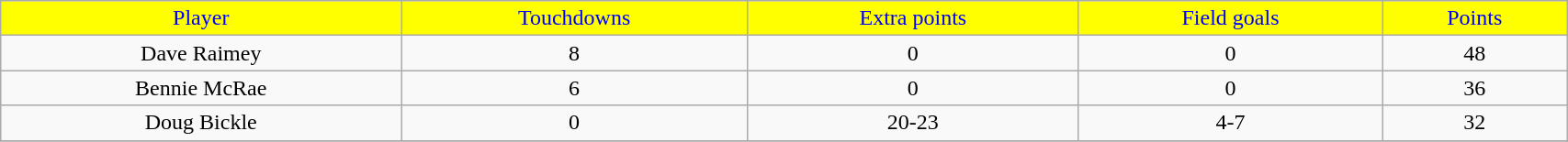<table class="wikitable" width="90%">
<tr align="center"  style="background:yellow;color:blue;">
<td>Player</td>
<td>Touchdowns</td>
<td>Extra points</td>
<td>Field goals</td>
<td>Points</td>
</tr>
<tr align="center" bgcolor="">
<td>Dave Raimey</td>
<td>8</td>
<td>0</td>
<td>0</td>
<td>48</td>
</tr>
<tr align="center" bgcolor="">
<td>Bennie McRae</td>
<td>6</td>
<td>0</td>
<td>0</td>
<td>36</td>
</tr>
<tr align="center" bgcolor="">
<td>Doug Bickle</td>
<td>0</td>
<td>20-23</td>
<td>4-7</td>
<td>32</td>
</tr>
<tr>
</tr>
</table>
